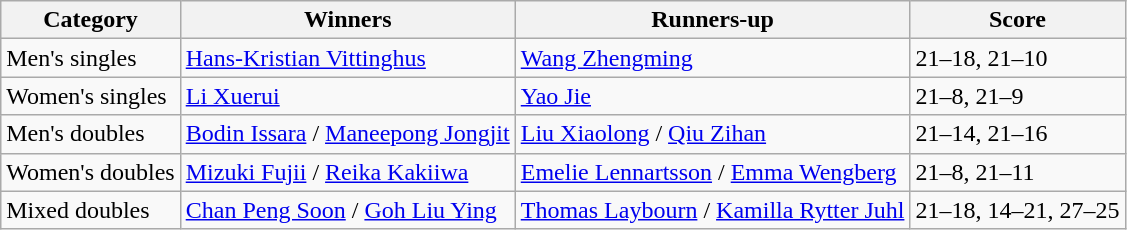<table class=wikitable style="white-space:nowrap;">
<tr>
<th>Category</th>
<th>Winners</th>
<th>Runners-up</th>
<th>Score</th>
</tr>
<tr>
<td>Men's singles</td>
<td> <a href='#'>Hans-Kristian Vittinghus</a></td>
<td> <a href='#'>Wang Zhengming</a></td>
<td>21–18, 21–10</td>
</tr>
<tr>
<td>Women's singles</td>
<td> <a href='#'>Li Xuerui</a></td>
<td> <a href='#'>Yao Jie</a></td>
<td>21–8, 21–9</td>
</tr>
<tr>
<td>Men's doubles</td>
<td> <a href='#'>Bodin Issara</a> / <a href='#'>Maneepong Jongjit</a></td>
<td> <a href='#'>Liu Xiaolong</a> / <a href='#'>Qiu Zihan</a></td>
<td>21–14, 21–16</td>
</tr>
<tr>
<td>Women's doubles</td>
<td> <a href='#'>Mizuki Fujii</a> / <a href='#'>Reika Kakiiwa</a></td>
<td> <a href='#'>Emelie Lennartsson</a> / <a href='#'>Emma Wengberg</a></td>
<td>21–8, 21–11</td>
</tr>
<tr>
<td>Mixed doubles</td>
<td> <a href='#'>Chan Peng Soon</a> / <a href='#'>Goh Liu Ying</a></td>
<td> <a href='#'>Thomas Laybourn</a> / <a href='#'>Kamilla Rytter Juhl</a></td>
<td>21–18, 14–21, 27–25</td>
</tr>
</table>
